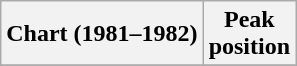<table class="wikitable plainrowheaders" style="text-align:center">
<tr>
<th scope="col">Chart (1981–1982)</th>
<th scope="col">Peak<br>position</th>
</tr>
<tr>
</tr>
</table>
